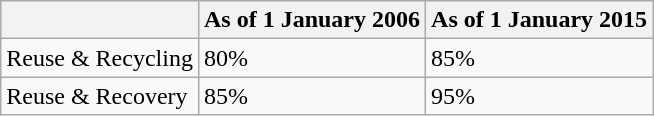<table class="wikitable">
<tr>
<th></th>
<th>As of 1 January 2006</th>
<th>As of 1 January 2015</th>
</tr>
<tr>
<td>Reuse & Recycling</td>
<td>80%</td>
<td>85%</td>
</tr>
<tr>
<td>Reuse & Recovery</td>
<td>85%</td>
<td>95%</td>
</tr>
</table>
